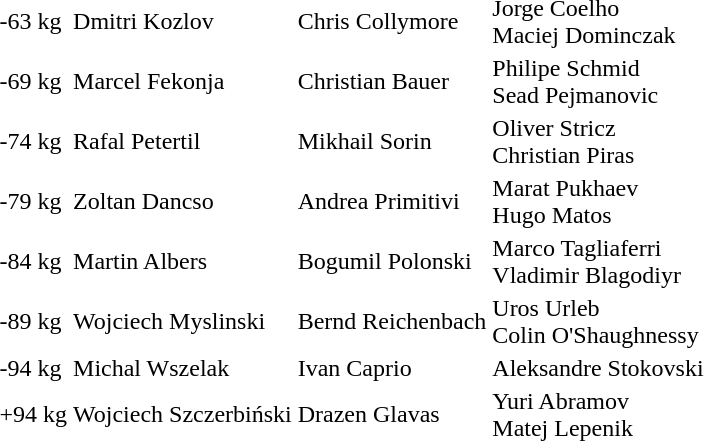<table>
<tr>
<td>-63 kg</td>
<td>Dmitri Kozlov </td>
<td>Chris Collymore </td>
<td>Jorge Coelho <br>Maciej Dominczak </td>
</tr>
<tr>
<td>-69 kg</td>
<td>Marcel Fekonja </td>
<td>Christian Bauer </td>
<td>Philipe Schmid <br>Sead Pejmanovic </td>
</tr>
<tr>
<td>-74 kg</td>
<td>Rafal Petertil </td>
<td>Mikhail Sorin </td>
<td>Oliver Stricz <br>Christian Piras </td>
</tr>
<tr>
<td>-79 kg</td>
<td>Zoltan Dancso </td>
<td>Andrea Primitivi </td>
<td>Marat Pukhaev <br>Hugo Matos </td>
</tr>
<tr>
<td>-84 kg</td>
<td>Martin Albers </td>
<td>Bogumil Polonski </td>
<td>Marco Tagliaferri <br>Vladimir Blagodiyr </td>
</tr>
<tr>
<td>-89 kg</td>
<td>Wojciech Myslinski </td>
<td>Bernd Reichenbach </td>
<td>Uros Urleb <br>Colin O'Shaughnessy </td>
</tr>
<tr>
<td>-94 kg</td>
<td>Michal Wszelak </td>
<td>Ivan Caprio </td>
<td>Aleksandre Stokovski </td>
</tr>
<tr>
<td>+94 kg</td>
<td>Wojciech Szczerbiński </td>
<td>Drazen Glavas </td>
<td>Yuri Abramov <br>Matej Lepenik </td>
</tr>
<tr>
</tr>
</table>
